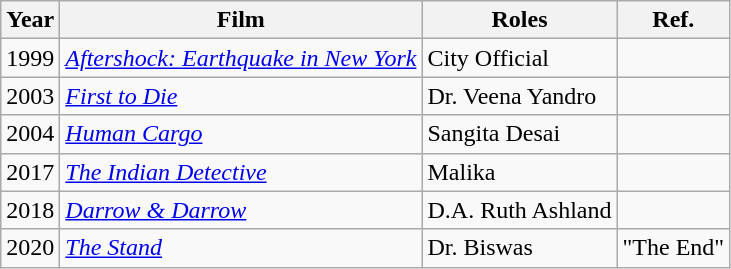<table class="wikitable sortable">
<tr>
<th>Year</th>
<th>Film</th>
<th>Roles</th>
<th class="unsortable">Ref.</th>
</tr>
<tr>
<td>1999</td>
<td><em><a href='#'>Aftershock: Earthquake in New York</a></em></td>
<td>City Official</td>
<td></td>
</tr>
<tr>
<td>2003</td>
<td><em><a href='#'>First to Die</a></em></td>
<td>Dr. Veena Yandro</td>
<td></td>
</tr>
<tr>
<td>2004</td>
<td><em><a href='#'>Human Cargo</a></em></td>
<td>Sangita Desai</td>
<td></td>
</tr>
<tr>
<td>2017</td>
<td data-sort-value="Indian Detective, The"><em><a href='#'>The Indian Detective</a></em></td>
<td>Malika</td>
<td></td>
</tr>
<tr>
<td>2018</td>
<td><em><a href='#'>Darrow & Darrow</a></em></td>
<td>D.A. Ruth Ashland</td>
<td></td>
</tr>
<tr>
<td>2020</td>
<td data-sort-value="Stand, The"><em><a href='#'>The Stand</a></em></td>
<td>Dr. Biswas</td>
<td>"The End"</td>
</tr>
</table>
